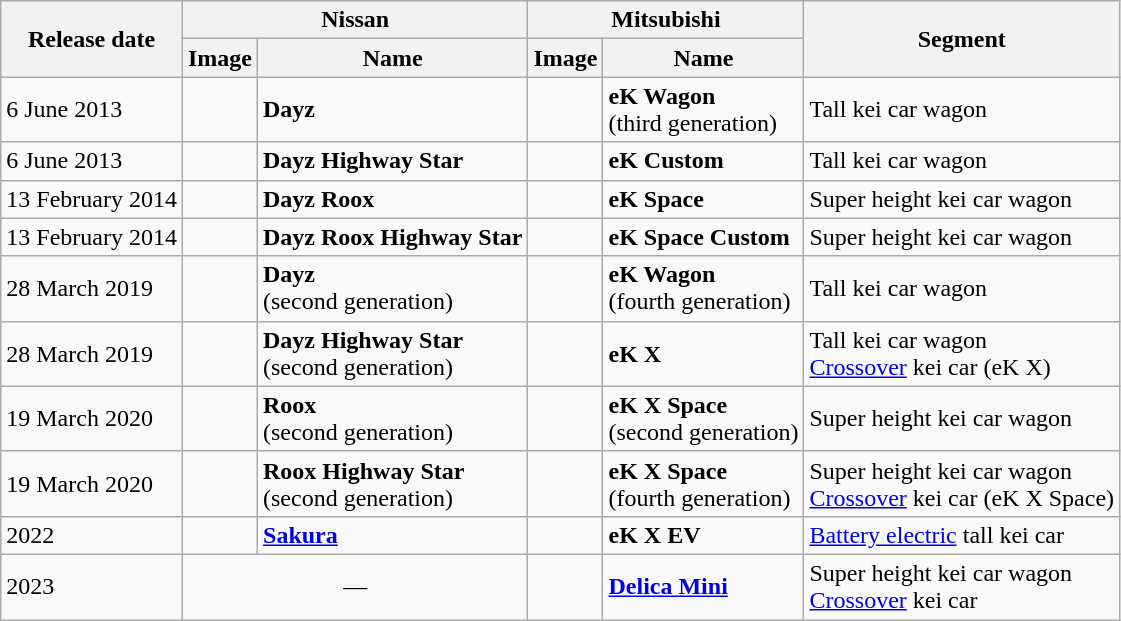<table class="wikitable">
<tr>
<th rowspan="2">Release date</th>
<th colspan="2">Nissan</th>
<th colspan="2">Mitsubishi</th>
<th rowspan="2">Segment</th>
</tr>
<tr>
<th>Image</th>
<th>Name</th>
<th>Image</th>
<th>Name</th>
</tr>
<tr>
<td>6 June 2013</td>
<td></td>
<td><strong>Dayz</strong></td>
<td></td>
<td><strong>eK Wagon</strong><br>(third generation)</td>
<td>Tall kei car wagon</td>
</tr>
<tr>
<td>6 June 2013</td>
<td></td>
<td><strong>Dayz Highway Star</strong></td>
<td></td>
<td><strong>eK Custom</strong></td>
<td>Tall kei car wagon</td>
</tr>
<tr>
<td>13 February 2014</td>
<td></td>
<td><strong>Dayz Roox</strong></td>
<td></td>
<td><strong>eK Space</strong></td>
<td>Super height kei car wagon</td>
</tr>
<tr>
<td>13 February 2014</td>
<td></td>
<td><strong>Dayz Roox Highway Star</strong></td>
<td></td>
<td><strong>eK Space Custom</strong></td>
<td>Super height kei car wagon</td>
</tr>
<tr>
<td>28 March 2019</td>
<td></td>
<td><strong>Dayz</strong><br>(second generation)</td>
<td></td>
<td><strong>eK Wagon</strong><br>(fourth generation)</td>
<td>Tall kei car wagon</td>
</tr>
<tr>
<td>28 March 2019</td>
<td></td>
<td><strong>Dayz Highway Star</strong><br>(second generation)</td>
<td></td>
<td><strong>eK X</strong></td>
<td>Tall kei car wagon<br><a href='#'>Crossover</a> kei car (eK X)</td>
</tr>
<tr>
<td>19 March 2020</td>
<td></td>
<td><strong>Roox</strong><br>(second generation)</td>
<td></td>
<td><strong>eK X Space</strong><br>(second generation)</td>
<td>Super height kei car wagon</td>
</tr>
<tr>
<td>19 March 2020</td>
<td></td>
<td><strong>Roox Highway Star</strong><br>(second generation)</td>
<td></td>
<td><strong>eK X Space</strong><br>(fourth generation)</td>
<td>Super height kei car wagon<br><a href='#'>Crossover</a> kei car (eK X Space)</td>
</tr>
<tr>
<td>2022</td>
<td></td>
<td><strong><a href='#'>Sakura</a></strong></td>
<td align="center"></td>
<td><strong>eK X EV</strong></td>
<td><a href='#'>Battery electric</a> tall kei car</td>
</tr>
<tr>
<td>2023</td>
<td colspan=2 align=center>—</td>
<td></td>
<td><strong><a href='#'>Delica Mini</a></strong></td>
<td>Super height kei car wagon<br><a href='#'>Crossover</a> kei car</td>
</tr>
</table>
